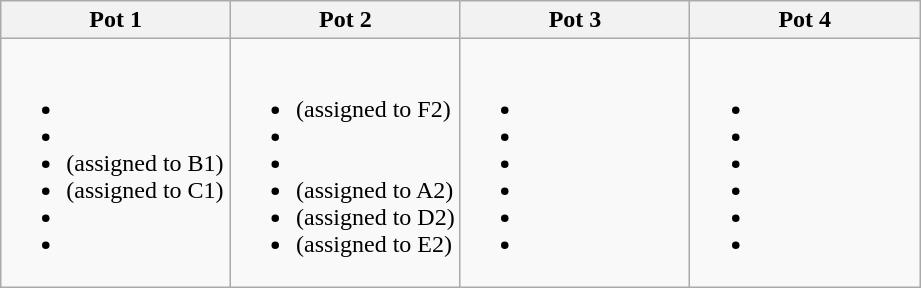<table class="wikitable">
<tr>
<th style="width: 25%;">Pot 1</th>
<th style="width: 25%;">Pot 2</th>
<th style="width: 25%;">Pot 3</th>
<th style="width: 25%;">Pot 4</th>
</tr>
<tr style="vertical-align: top;">
<td><br><ul><li></li><li></li><li> (assigned to B1)</li><li> (assigned to C1)</li><li></li><li></li></ul></td>
<td><br><ul><li> (assigned to F2)</li><li></li><li></li><li> (assigned to A2)</li><li> (assigned to D2)</li><li> (assigned to E2)</li></ul></td>
<td><br><ul><li></li><li></li><li></li><li></li><li></li><li></li></ul></td>
<td><br><ul><li></li><li></li><li></li><li></li><li></li><li></li></ul></td>
</tr>
</table>
